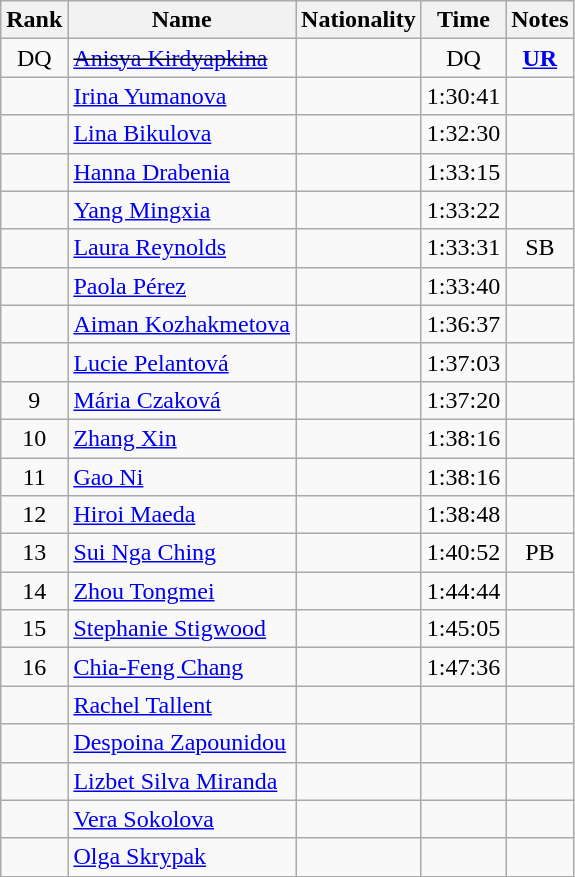<table class="wikitable sortable" style="text-align:center">
<tr>
<th>Rank</th>
<th>Name</th>
<th>Nationality</th>
<th>Time</th>
<th>Notes</th>
</tr>
<tr>
<td>DQ</td>
<td align=left><s><a href='#'>Anisya Kirdyapkina</a></s></td>
<td align=left></td>
<td>DQ</td>
<td><strong><a href='#'>UR</a></strong></td>
</tr>
<tr>
<td></td>
<td align=left><a href='#'>Irina Yumanova</a></td>
<td align=left></td>
<td>1:30:41</td>
<td></td>
</tr>
<tr>
<td></td>
<td align=left><a href='#'>Lina Bikulova</a></td>
<td align=left></td>
<td>1:32:30</td>
<td></td>
</tr>
<tr>
<td></td>
<td align=left><a href='#'>Hanna Drabenia</a></td>
<td align=left></td>
<td>1:33:15</td>
<td></td>
</tr>
<tr>
<td></td>
<td align=left><a href='#'>Yang Mingxia</a></td>
<td align=left></td>
<td>1:33:22</td>
<td></td>
</tr>
<tr>
<td></td>
<td align=left><a href='#'>Laura Reynolds</a></td>
<td align=left></td>
<td>1:33:31</td>
<td>SB</td>
</tr>
<tr>
<td></td>
<td align=left><a href='#'>Paola Pérez</a></td>
<td align=left></td>
<td>1:33:40</td>
<td></td>
</tr>
<tr>
<td></td>
<td align=left><a href='#'>Aiman Kozhakmetova</a></td>
<td align=left></td>
<td>1:36:37</td>
<td></td>
</tr>
<tr>
<td></td>
<td align=left><a href='#'>Lucie Pelantová</a></td>
<td align=left></td>
<td>1:37:03</td>
<td></td>
</tr>
<tr>
<td>9</td>
<td align=left><a href='#'>Mária Czaková</a></td>
<td align=left></td>
<td>1:37:20</td>
<td></td>
</tr>
<tr>
<td>10</td>
<td align=left><a href='#'>Zhang Xin</a></td>
<td align=left></td>
<td>1:38:16</td>
<td></td>
</tr>
<tr>
<td>11</td>
<td align=left><a href='#'>Gao Ni</a></td>
<td align=left></td>
<td>1:38:16</td>
<td></td>
</tr>
<tr>
<td>12</td>
<td align=left><a href='#'>Hiroi Maeda</a></td>
<td align=left></td>
<td>1:38:48</td>
<td></td>
</tr>
<tr>
<td>13</td>
<td align=left><a href='#'>Sui Nga Ching</a></td>
<td align=left></td>
<td>1:40:52</td>
<td>PB</td>
</tr>
<tr>
<td>14</td>
<td align=left><a href='#'>Zhou Tongmei</a></td>
<td align=left></td>
<td>1:44:44</td>
<td></td>
</tr>
<tr>
<td>15</td>
<td align=left><a href='#'>Stephanie Stigwood</a></td>
<td align=left></td>
<td>1:45:05</td>
<td></td>
</tr>
<tr>
<td>16</td>
<td align=left><a href='#'>Chia-Feng Chang</a></td>
<td align=left></td>
<td>1:47:36</td>
<td></td>
</tr>
<tr>
<td></td>
<td align=left><a href='#'>Rachel Tallent</a></td>
<td align=left></td>
<td></td>
<td></td>
</tr>
<tr>
<td></td>
<td align=left><a href='#'>Despoina Zapounidou</a></td>
<td align=left></td>
<td></td>
<td></td>
</tr>
<tr>
<td></td>
<td align=left><a href='#'>Lizbet Silva Miranda</a></td>
<td align=left></td>
<td></td>
<td></td>
</tr>
<tr>
<td></td>
<td align=left><a href='#'>Vera Sokolova</a></td>
<td align=left></td>
<td></td>
<td></td>
</tr>
<tr>
<td></td>
<td align=left><a href='#'>Olga Skrypak</a></td>
<td align=left></td>
<td></td>
<td></td>
</tr>
</table>
